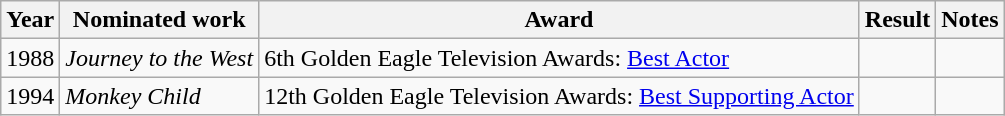<table class="wikitable">
<tr>
<th>Year</th>
<th>Nominated work</th>
<th>Award</th>
<th>Result</th>
<th>Notes</th>
</tr>
<tr>
<td>1988</td>
<td><em>Journey to the West</em></td>
<td>6th Golden Eagle Television Awards: <a href='#'>Best Actor</a></td>
<td></td>
<td></td>
</tr>
<tr>
<td>1994</td>
<td><em>Monkey Child</em></td>
<td>12th Golden Eagle Television Awards: <a href='#'>Best Supporting Actor</a></td>
<td></td>
<td></td>
</tr>
</table>
